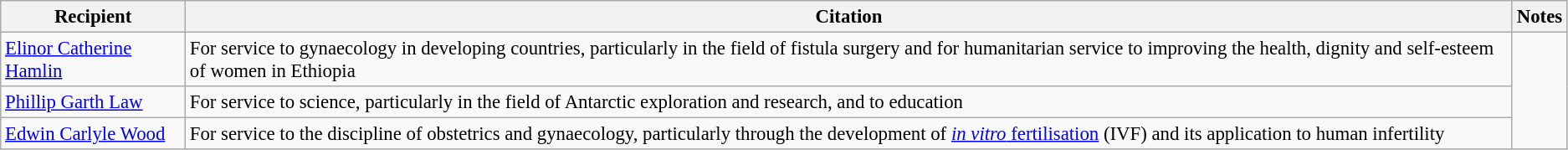<table class="wikitable" style="font-size:95%;">
<tr>
<th>Recipient</th>
<th>Citation</th>
<th>Notes</th>
</tr>
<tr>
<td> <a href='#'>Elinor Catherine Hamlin</a> </td>
<td>For service to gynaecology in developing countries, particularly in the field of fistula surgery and for humanitarian service to improving the health, dignity and self-esteem of women in Ethiopia</td>
<td rowspan="3"></td>
</tr>
<tr>
<td> <a href='#'>Phillip Garth Law</a> </td>
<td>For service to science, particularly in the field of Antarctic exploration and research, and to education</td>
</tr>
<tr>
<td> <a href='#'>Edwin Carlyle Wood</a> </td>
<td>For service to the discipline of obstetrics and gynaecology, particularly through the development of <a href='#'><em>in vitro</em> fertilisation</a> (IVF) and its application to human infertility</td>
</tr>
</table>
